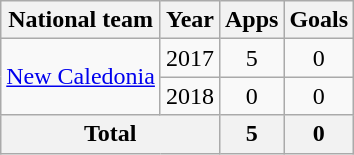<table class="wikitable" style="text-align:center">
<tr>
<th>National team</th>
<th>Year</th>
<th>Apps</th>
<th>Goals</th>
</tr>
<tr>
<td rowspan="2"><a href='#'>New Caledonia</a></td>
<td>2017</td>
<td>5</td>
<td>0</td>
</tr>
<tr>
<td>2018</td>
<td>0</td>
<td>0</td>
</tr>
<tr>
<th colspan=2>Total</th>
<th>5</th>
<th>0</th>
</tr>
</table>
